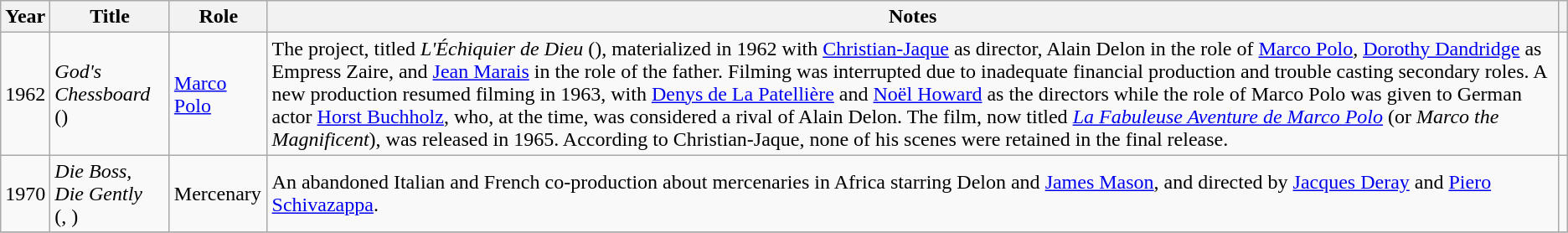<table class="wikitable sortable plainrowheaders">
<tr>
<th scope="col">Year</th>
<th scope="col">Title</th>
<th scope="col">Role</th>
<th scope="col" class="unsortable">Notes</th>
<th scope="col" class="unsortable"></th>
</tr>
<tr>
<td>1962</td>
<td><em>God's Chessboard</em><br>()</td>
<td><a href='#'>Marco Polo</a></td>
<td>The project, titled <em>L'Échiquier de Dieu</em> (), materialized in 1962 with <a href='#'>Christian-Jaque</a> as director, Alain Delon in the role of <a href='#'>Marco Polo</a>, <a href='#'>Dorothy Dandridge</a> as Empress Zaire, and <a href='#'>Jean Marais</a> in the role of the father. Filming was interrupted due to inadequate financial production and trouble casting secondary roles. A new production resumed filming in 1963, with <a href='#'>Denys de La Patellière</a> and <a href='#'>Noël Howard</a> as the directors while the role of Marco Polo was given to German actor <a href='#'>Horst Buchholz</a>, who, at the time, was considered a rival of Alain Delon. The film, now titled <em><a href='#'>La Fabuleuse Aventure de Marco Polo</a></em> (or <em>Marco the Magnificent</em>), was released in 1965. According to Christian-Jaque, none of his scenes were retained in the final release.</td>
<td style="text-align:center;"></td>
</tr>
<tr>
<td>1970</td>
<td><em>Die Boss, Die Gently</em><br>(, )</td>
<td>Mercenary</td>
<td>An abandoned Italian and French co-production about mercenaries in Africa starring Delon and <a href='#'>James Mason</a>, and directed by <a href='#'>Jacques Deray</a> and <a href='#'>Piero Schivazappa</a>.</td>
<td style="text-align:center;"></td>
</tr>
<tr>
</tr>
</table>
